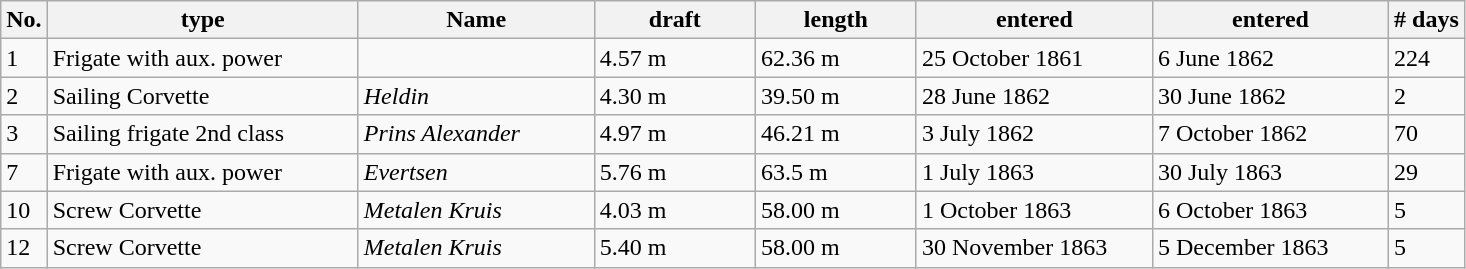<table class="wikitable">
<tr>
<th width="20">No.</th>
<th width="200">type</th>
<th width="150">Name</th>
<th width="100">draft</th>
<th width="100">length</th>
<th width="150">entered</th>
<th width="150">entered</th>
<th># days</th>
</tr>
<tr>
<td>1</td>
<td>Frigate with aux. power</td>
<td></td>
<td>4.57 m</td>
<td>62.36 m</td>
<td>25 October 1861</td>
<td>6 June 1862</td>
<td>224</td>
</tr>
<tr>
<td>2</td>
<td>Sailing Corvette</td>
<td><em>Heldin</em></td>
<td>4.30 m</td>
<td>39.50 m</td>
<td>28 June 1862</td>
<td>30 June 1862</td>
<td>2</td>
</tr>
<tr>
<td>3</td>
<td>Sailing frigate 2nd class</td>
<td><em>Prins Alexander</em></td>
<td>4.97 m</td>
<td>46.21 m</td>
<td>3 July 1862</td>
<td>7 October 1862</td>
<td>70</td>
</tr>
<tr>
<td>7</td>
<td>Frigate with aux. power</td>
<td><em>Evertsen</em></td>
<td>5.76 m</td>
<td>63.5 m</td>
<td>1 July 1863</td>
<td>30 July 1863</td>
<td>29</td>
</tr>
<tr>
<td>10</td>
<td>Screw Corvette</td>
<td><em>Metalen Kruis</em></td>
<td>4.03 m</td>
<td>58.00 m</td>
<td>1 October 1863</td>
<td>6 October 1863</td>
<td>5</td>
</tr>
<tr>
<td>12</td>
<td>Screw Corvette</td>
<td><em>Metalen Kruis</em></td>
<td>5.40 m</td>
<td>58.00 m</td>
<td>30 November 1863</td>
<td>5 December 1863</td>
<td>5</td>
</tr>
</table>
